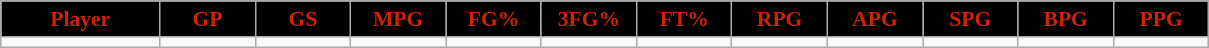<table class="wikitable sortable" style="font-size: 90%">
<tr>
<th style="background:#000000;color:#d1210a;" width="10%">Player</th>
<th style="background:#000000;color:#d1210a;" width="6%">GP</th>
<th style="background:#000000;color:#d1210a;" width="6%">GS</th>
<th style="background:#000000;color:#d1210a;" width="6%">MPG</th>
<th style="background:#000000;color:#d1210a;" width="6%">FG%</th>
<th style="background:#000000;color:#d1210a;" width="6%">3FG%</th>
<th style="background:#000000;color:#d1210a;" width="6%">FT%</th>
<th style="background:#000000;color:#d1210a;" width="6%">RPG</th>
<th style="background:#000000;color:#d1210a;" width="6%">APG</th>
<th style="background:#000000;color:#d1210a;" width="6%">SPG</th>
<th style="background:#000000;color:#d1210a;" width="6%">BPG</th>
<th style="background:#000000;color:#d1210a;" width="6%">PPG</th>
</tr>
<tr>
<td></td>
<td></td>
<td></td>
<td></td>
<td></td>
<td></td>
<td></td>
<td></td>
<td></td>
<td></td>
<td></td>
<td></td>
</tr>
</table>
